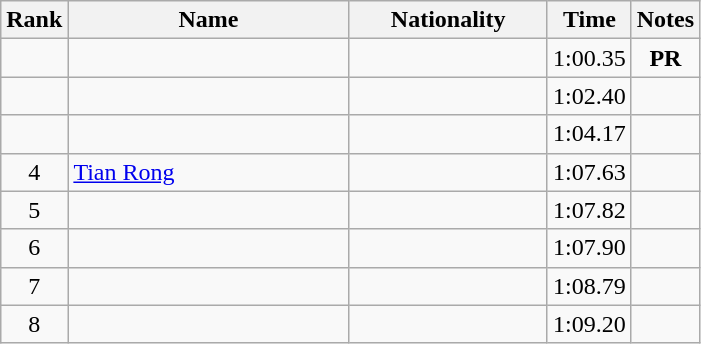<table class="wikitable sortable" style="text-align:center">
<tr>
<th>Rank</th>
<th style="width:180px">Name</th>
<th style="width:125px">Nationality</th>
<th>Time</th>
<th>Notes</th>
</tr>
<tr>
<td></td>
<td style="text-align:left;"></td>
<td style="text-align:left;"></td>
<td>1:00.35</td>
<td><strong>PR</strong></td>
</tr>
<tr>
<td></td>
<td style="text-align:left;"></td>
<td style="text-align:left;"></td>
<td>1:02.40</td>
<td></td>
</tr>
<tr>
<td></td>
<td style="text-align:left;"></td>
<td style="text-align:left;"></td>
<td>1:04.17</td>
<td></td>
</tr>
<tr>
<td>4</td>
<td style="text-align:left;"><a href='#'>Tian Rong</a></td>
<td style="text-align:left;"></td>
<td>1:07.63</td>
<td></td>
</tr>
<tr>
<td>5</td>
<td style="text-align:left;"></td>
<td style="text-align:left;"></td>
<td>1:07.82</td>
<td></td>
</tr>
<tr>
<td>6</td>
<td style="text-align:left;"></td>
<td style="text-align:left;"></td>
<td>1:07.90</td>
<td></td>
</tr>
<tr>
<td>7</td>
<td style="text-align:left;"></td>
<td style="text-align:left;"></td>
<td>1:08.79</td>
<td></td>
</tr>
<tr>
<td>8</td>
<td style="text-align:left;"></td>
<td style="text-align:left;"></td>
<td>1:09.20</td>
<td></td>
</tr>
</table>
